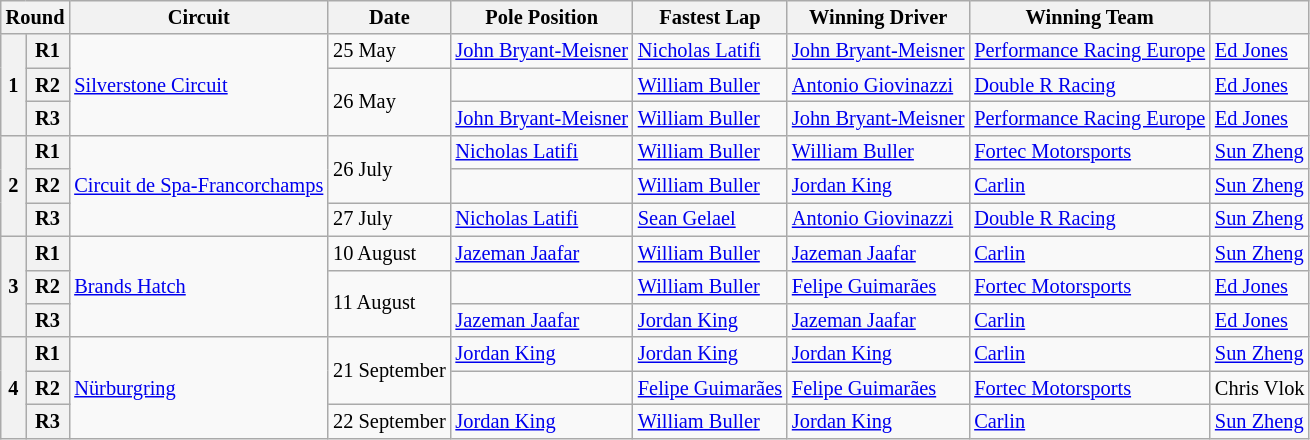<table class="wikitable" style="font-size: 85%">
<tr>
<th colspan=2>Round</th>
<th>Circuit</th>
<th>Date</th>
<th>Pole Position</th>
<th>Fastest Lap</th>
<th>Winning Driver</th>
<th>Winning Team</th>
<th></th>
</tr>
<tr>
<th scope="rowspan" rowspan=3>1</th>
<th scope="rowspan">R1</th>
<td rowspan=3> <a href='#'>Silverstone Circuit</a></td>
<td>25 May</td>
<td nowrap> <a href='#'>John Bryant-Meisner</a></td>
<td nowrap> <a href='#'>Nicholas Latifi</a></td>
<td nowrap> <a href='#'>John Bryant-Meisner</a></td>
<td nowrap> <a href='#'>Performance Racing Europe</a></td>
<td> <a href='#'>Ed Jones</a></td>
</tr>
<tr>
<th scope="rowspan">R2</th>
<td rowspan=2>26 May</td>
<td></td>
<td> <a href='#'>William Buller</a></td>
<td> <a href='#'>Antonio Giovinazzi</a></td>
<td> <a href='#'>Double R Racing</a></td>
<td> <a href='#'>Ed Jones</a></td>
</tr>
<tr>
<th scope="rowspan">R3</th>
<td> <a href='#'>John Bryant-Meisner</a></td>
<td> <a href='#'>William Buller</a></td>
<td> <a href='#'>John Bryant-Meisner</a></td>
<td> <a href='#'>Performance Racing Europe</a></td>
<td> <a href='#'>Ed Jones</a></td>
</tr>
<tr>
<th scope="rowspan"  rowspan=3>2</th>
<th scope="rowspan">R1</th>
<td rowspan=3 nowrap> <a href='#'>Circuit de Spa-Francorchamps</a></td>
<td rowspan=2>26 July</td>
<td> <a href='#'>Nicholas Latifi</a></td>
<td> <a href='#'>William Buller</a></td>
<td> <a href='#'>William Buller</a></td>
<td> <a href='#'>Fortec Motorsports</a></td>
<td> <a href='#'>Sun Zheng</a></td>
</tr>
<tr>
<th scope="rowspan">R2</th>
<td></td>
<td> <a href='#'>William Buller</a></td>
<td> <a href='#'>Jordan King</a></td>
<td> <a href='#'>Carlin</a></td>
<td nowrap> <a href='#'>Sun Zheng</a></td>
</tr>
<tr>
<th scope="rowspan">R3</th>
<td>27 July</td>
<td> <a href='#'>Nicholas Latifi</a></td>
<td> <a href='#'>Sean Gelael</a></td>
<td> <a href='#'>Antonio Giovinazzi</a></td>
<td> <a href='#'>Double R Racing</a></td>
<td> <a href='#'>Sun Zheng</a></td>
</tr>
<tr>
<th scope="rowspan" rowspan=3>3</th>
<th scope="rowspan">R1</th>
<td rowspan=3> <a href='#'>Brands Hatch</a></td>
<td>10 August</td>
<td> <a href='#'>Jazeman Jaafar</a></td>
<td> <a href='#'>William Buller</a></td>
<td> <a href='#'>Jazeman Jaafar</a></td>
<td> <a href='#'>Carlin</a></td>
<td> <a href='#'>Sun Zheng</a></td>
</tr>
<tr>
<th scope="rowspan">R2</th>
<td rowspan=2>11 August</td>
<td></td>
<td> <a href='#'>William Buller</a></td>
<td> <a href='#'>Felipe Guimarães</a></td>
<td> <a href='#'>Fortec Motorsports</a></td>
<td> <a href='#'>Ed Jones</a></td>
</tr>
<tr>
<th>R3</th>
<td> <a href='#'>Jazeman Jaafar</a></td>
<td> <a href='#'>Jordan King</a></td>
<td> <a href='#'>Jazeman Jaafar</a></td>
<td> <a href='#'>Carlin</a></td>
<td> <a href='#'>Ed Jones</a></td>
</tr>
<tr>
<th scope="rowspan" rowspan=3>4</th>
<th scope="rowspan">R1</th>
<td rowspan=3> <a href='#'>Nürburgring</a></td>
<td rowspan=2>21 September</td>
<td> <a href='#'>Jordan King</a></td>
<td> <a href='#'>Jordan King</a></td>
<td> <a href='#'>Jordan King</a></td>
<td> <a href='#'>Carlin</a></td>
<td> <a href='#'>Sun Zheng</a></td>
</tr>
<tr>
<th scope="rowspan">R2</th>
<td></td>
<td> <a href='#'>Felipe Guimarães</a></td>
<td> <a href='#'>Felipe Guimarães</a></td>
<td> <a href='#'>Fortec Motorsports</a></td>
<td> Chris Vlok</td>
</tr>
<tr>
<th>R3</th>
<td nowrap>22 September</td>
<td> <a href='#'>Jordan King</a></td>
<td> <a href='#'>William Buller</a></td>
<td> <a href='#'>Jordan King</a></td>
<td> <a href='#'>Carlin</a></td>
<td> <a href='#'>Sun Zheng</a></td>
</tr>
</table>
